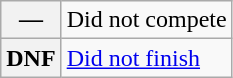<table class="wikitable">
<tr>
<th scope="row">—</th>
<td>Did not compete</td>
</tr>
<tr>
<th scope="row">DNF</th>
<td><a href='#'>Did not finish</a></td>
</tr>
</table>
